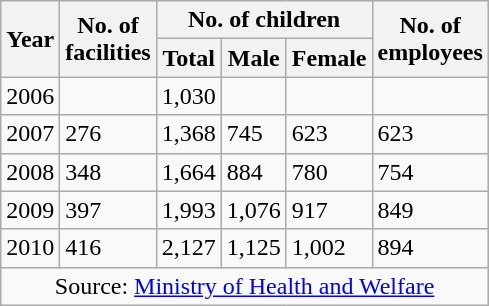<table class="wikitable">
<tr>
<th rowspan="2">Year</th>
<th rowspan="2">No. of<br>facilities</th>
<th colspan="3">No. of children</th>
<th rowspan="2">No. of<br>employees</th>
</tr>
<tr>
<th>Total</th>
<th>Male</th>
<th>Female</th>
</tr>
<tr>
<td>2006</td>
<td></td>
<td>1,030</td>
<td></td>
<td></td>
<td></td>
</tr>
<tr>
<td>2007</td>
<td>276</td>
<td>1,368</td>
<td>745</td>
<td>623</td>
<td>623</td>
</tr>
<tr>
<td>2008</td>
<td>348</td>
<td>1,664</td>
<td>884</td>
<td>780</td>
<td>754</td>
</tr>
<tr>
<td>2009</td>
<td>397</td>
<td>1,993</td>
<td>1,076</td>
<td>917</td>
<td>849</td>
</tr>
<tr>
<td>2010</td>
<td>416</td>
<td>2,127</td>
<td>1,125</td>
<td>1,002</td>
<td>894</td>
</tr>
<tr>
<td colspan="10" style="text-align: center">Source: <a href='#'>Ministry of Health and Welfare</a></td>
</tr>
</table>
